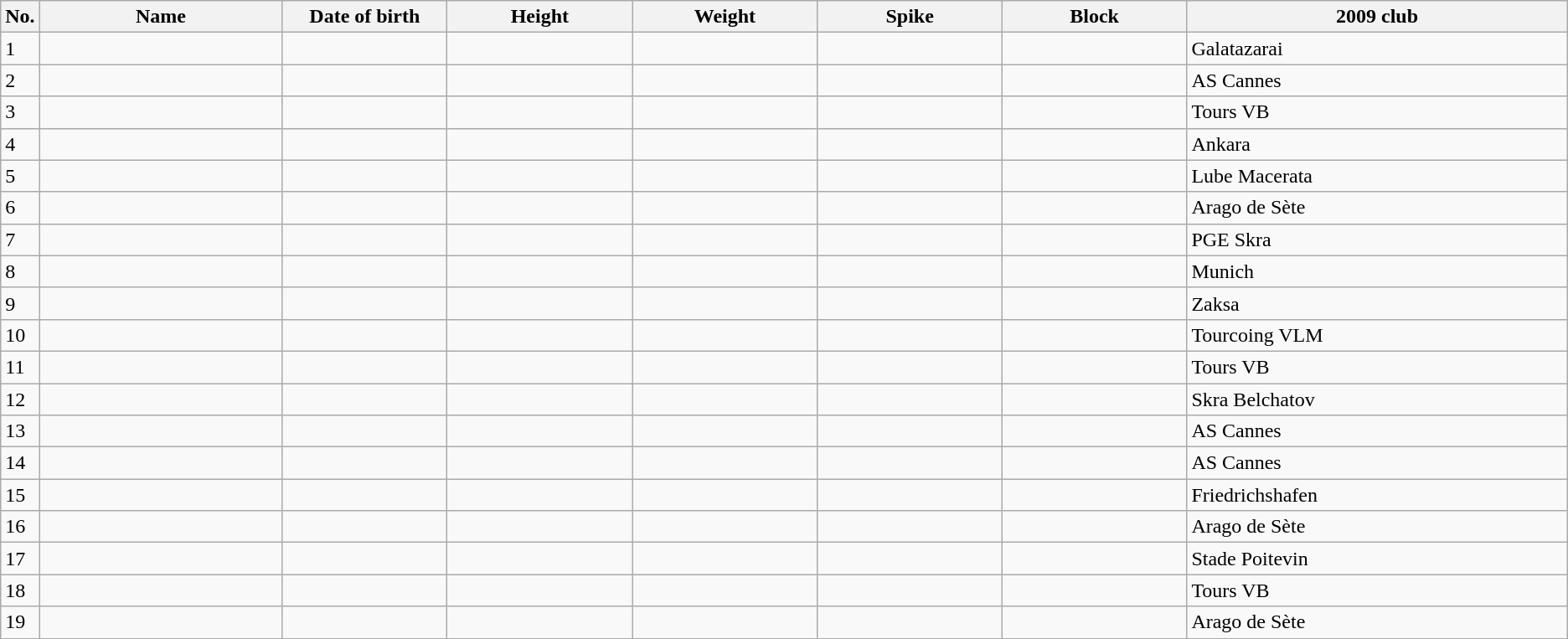<table class="wikitable sortable" style=font-size:100%; text-align:center;>
<tr>
<th>No.</th>
<th style=width:12em>Name</th>
<th style=width:8em>Date of birth</th>
<th style=width:9em>Height</th>
<th style=width:9em>Weight</th>
<th style=width:9em>Spike</th>
<th style=width:9em>Block</th>
<th style=width:19em>2009 club</th>
</tr>
<tr>
<td>1</td>
<td align=left></td>
<td align=right></td>
<td></td>
<td></td>
<td></td>
<td></td>
<td align=left>Galatazarai</td>
</tr>
<tr>
<td>2</td>
<td align=left></td>
<td align=right></td>
<td></td>
<td></td>
<td></td>
<td></td>
<td align=left>AS Cannes</td>
</tr>
<tr>
<td>3</td>
<td align=left></td>
<td align=right></td>
<td></td>
<td></td>
<td></td>
<td></td>
<td align=left>Tours VB</td>
</tr>
<tr>
<td>4</td>
<td align=left></td>
<td align=right></td>
<td></td>
<td></td>
<td></td>
<td></td>
<td align=left>Ankara</td>
</tr>
<tr>
<td>5</td>
<td align=left></td>
<td align=right></td>
<td></td>
<td></td>
<td></td>
<td></td>
<td align=left>Lube Macerata</td>
</tr>
<tr>
<td>6</td>
<td align=left></td>
<td align=right></td>
<td></td>
<td></td>
<td></td>
<td></td>
<td align=left>Arago de Sète</td>
</tr>
<tr>
<td>7</td>
<td align=left></td>
<td align=right></td>
<td></td>
<td></td>
<td></td>
<td></td>
<td align=left>PGE Skra</td>
</tr>
<tr>
<td>8</td>
<td align=left></td>
<td align=right></td>
<td></td>
<td></td>
<td></td>
<td></td>
<td align=left>Munich</td>
</tr>
<tr>
<td>9</td>
<td align=left></td>
<td align=right></td>
<td></td>
<td></td>
<td></td>
<td></td>
<td align=left>Zaksa</td>
</tr>
<tr>
<td>10</td>
<td align=left></td>
<td align=right></td>
<td></td>
<td></td>
<td></td>
<td></td>
<td align=left>Tourcoing VLM</td>
</tr>
<tr>
<td>11</td>
<td align=left></td>
<td align=right></td>
<td></td>
<td></td>
<td></td>
<td></td>
<td align=left>Tours VB</td>
</tr>
<tr>
<td>12</td>
<td align=left></td>
<td align=right></td>
<td></td>
<td></td>
<td></td>
<td></td>
<td align=left>Skra Belchatov</td>
</tr>
<tr>
<td>13</td>
<td align=left></td>
<td align=right></td>
<td></td>
<td></td>
<td></td>
<td></td>
<td align=left>AS Cannes</td>
</tr>
<tr>
<td>14</td>
<td align=left></td>
<td align=right></td>
<td></td>
<td></td>
<td></td>
<td></td>
<td align=left>AS Cannes</td>
</tr>
<tr>
<td>15</td>
<td align=left></td>
<td align=right></td>
<td></td>
<td></td>
<td></td>
<td></td>
<td align=left>Friedrichshafen</td>
</tr>
<tr>
<td>16</td>
<td align=left></td>
<td align=right></td>
<td></td>
<td></td>
<td></td>
<td></td>
<td align=left>Arago de Sète</td>
</tr>
<tr>
<td>17</td>
<td align=left></td>
<td align=right></td>
<td></td>
<td></td>
<td></td>
<td></td>
<td align=left>Stade Poitevin</td>
</tr>
<tr>
<td>18</td>
<td align=left></td>
<td align=right></td>
<td></td>
<td></td>
<td></td>
<td></td>
<td align=left>Tours VB</td>
</tr>
<tr>
<td>19</td>
<td align=left></td>
<td align=right></td>
<td></td>
<td></td>
<td></td>
<td></td>
<td align=left>Arago de Sète</td>
</tr>
</table>
